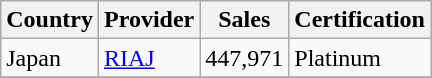<table class="wikitable" border="1">
<tr>
<th>Country</th>
<th>Provider</th>
<th>Sales</th>
<th>Certification</th>
</tr>
<tr>
<td>Japan</td>
<td><a href='#'>RIAJ</a></td>
<td>447,971</td>
<td>Platinum</td>
</tr>
<tr>
</tr>
</table>
